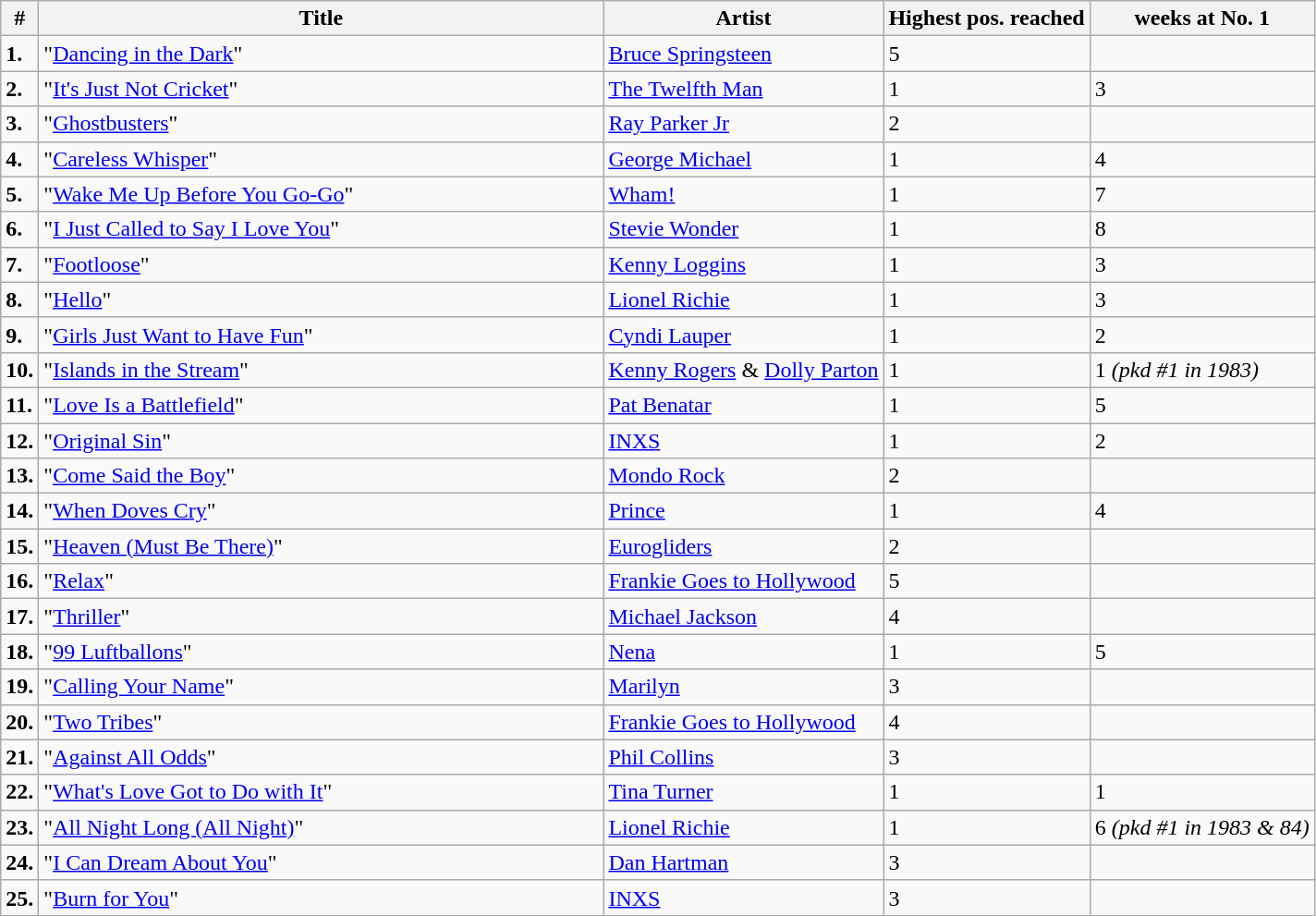<table class="wikitable sortable">
<tr>
<th>#</th>
<th width="400">Title</th>
<th>Artist</th>
<th>Highest pos. reached</th>
<th>weeks at No. 1</th>
</tr>
<tr>
<td><strong>1.</strong></td>
<td>"<a href='#'>Dancing in the Dark</a>"</td>
<td><a href='#'>Bruce Springsteen</a></td>
<td>5</td>
<td></td>
</tr>
<tr>
<td><strong>2.</strong></td>
<td>"<a href='#'>It's Just Not Cricket</a>"</td>
<td><a href='#'>The Twelfth Man</a></td>
<td>1</td>
<td>3</td>
</tr>
<tr>
<td><strong>3.</strong></td>
<td>"<a href='#'>Ghostbusters</a>"</td>
<td><a href='#'>Ray Parker Jr</a></td>
<td>2</td>
<td></td>
</tr>
<tr>
<td><strong>4.</strong></td>
<td>"<a href='#'>Careless Whisper</a>"</td>
<td><a href='#'>George Michael</a></td>
<td>1</td>
<td>4</td>
</tr>
<tr>
<td><strong>5.</strong></td>
<td>"<a href='#'>Wake Me Up Before You Go-Go</a>"</td>
<td><a href='#'>Wham!</a></td>
<td>1</td>
<td>7</td>
</tr>
<tr>
<td><strong>6.</strong></td>
<td>"<a href='#'>I Just Called to Say I Love You</a>"</td>
<td><a href='#'>Stevie Wonder</a></td>
<td>1</td>
<td>8</td>
</tr>
<tr>
<td><strong>7.</strong></td>
<td>"<a href='#'>Footloose</a>"</td>
<td><a href='#'>Kenny Loggins</a></td>
<td>1</td>
<td>3</td>
</tr>
<tr>
<td><strong>8.</strong></td>
<td>"<a href='#'>Hello</a>"</td>
<td><a href='#'>Lionel Richie</a></td>
<td>1</td>
<td>3</td>
</tr>
<tr>
<td><strong>9.</strong></td>
<td>"<a href='#'>Girls Just Want to Have Fun</a>"</td>
<td><a href='#'>Cyndi Lauper</a></td>
<td>1</td>
<td>2</td>
</tr>
<tr>
<td><strong>10.</strong></td>
<td>"<a href='#'>Islands in the Stream</a>"</td>
<td><a href='#'>Kenny Rogers</a> & <a href='#'>Dolly Parton</a></td>
<td>1</td>
<td>1 <em>(pkd #1 in 1983)</em></td>
</tr>
<tr>
<td><strong>11.</strong></td>
<td>"<a href='#'>Love Is a Battlefield</a>"</td>
<td><a href='#'>Pat Benatar</a></td>
<td>1</td>
<td>5</td>
</tr>
<tr>
<td><strong>12.</strong></td>
<td>"<a href='#'>Original Sin</a>"</td>
<td><a href='#'>INXS</a></td>
<td>1</td>
<td>2</td>
</tr>
<tr>
<td><strong>13.</strong></td>
<td>"<a href='#'>Come Said the Boy</a>"</td>
<td><a href='#'>Mondo Rock</a></td>
<td>2</td>
<td></td>
</tr>
<tr>
<td><strong>14.</strong></td>
<td>"<a href='#'>When Doves Cry</a>"</td>
<td><a href='#'>Prince</a></td>
<td>1</td>
<td>4</td>
</tr>
<tr>
<td><strong>15.</strong></td>
<td>"<a href='#'>Heaven (Must Be There)</a>"</td>
<td><a href='#'>Eurogliders</a></td>
<td>2</td>
<td></td>
</tr>
<tr>
<td><strong>16.</strong></td>
<td>"<a href='#'>Relax</a>"</td>
<td><a href='#'>Frankie Goes to Hollywood</a></td>
<td>5</td>
<td></td>
</tr>
<tr>
<td><strong>17.</strong></td>
<td>"<a href='#'>Thriller</a>"</td>
<td><a href='#'>Michael Jackson</a></td>
<td>4</td>
<td></td>
</tr>
<tr>
<td><strong>18.</strong></td>
<td>"<a href='#'>99 Luftballons</a>"</td>
<td><a href='#'>Nena</a></td>
<td>1</td>
<td>5</td>
</tr>
<tr>
<td><strong>19.</strong></td>
<td>"<a href='#'>Calling Your Name</a>"</td>
<td><a href='#'>Marilyn</a></td>
<td>3</td>
<td></td>
</tr>
<tr>
<td><strong>20.</strong></td>
<td>"<a href='#'>Two Tribes</a>"</td>
<td><a href='#'>Frankie Goes to Hollywood</a></td>
<td>4</td>
<td></td>
</tr>
<tr>
<td><strong>21.</strong></td>
<td>"<a href='#'>Against All Odds</a>"</td>
<td><a href='#'>Phil Collins</a></td>
<td>3</td>
<td></td>
</tr>
<tr>
<td><strong>22.</strong></td>
<td>"<a href='#'>What's Love Got to Do with It</a>"</td>
<td><a href='#'>Tina Turner</a></td>
<td>1</td>
<td>1</td>
</tr>
<tr>
<td><strong>23.</strong></td>
<td>"<a href='#'>All Night Long (All Night)</a>"</td>
<td><a href='#'>Lionel Richie</a></td>
<td>1</td>
<td>6 <em>(pkd #1 in 1983 & 84)</em></td>
</tr>
<tr>
<td><strong>24.</strong></td>
<td>"<a href='#'>I Can Dream About You</a>"</td>
<td><a href='#'>Dan Hartman</a></td>
<td>3</td>
<td></td>
</tr>
<tr>
<td><strong>25.</strong></td>
<td>"<a href='#'>Burn for You</a>"</td>
<td><a href='#'>INXS</a></td>
<td>3</td>
<td></td>
</tr>
</table>
